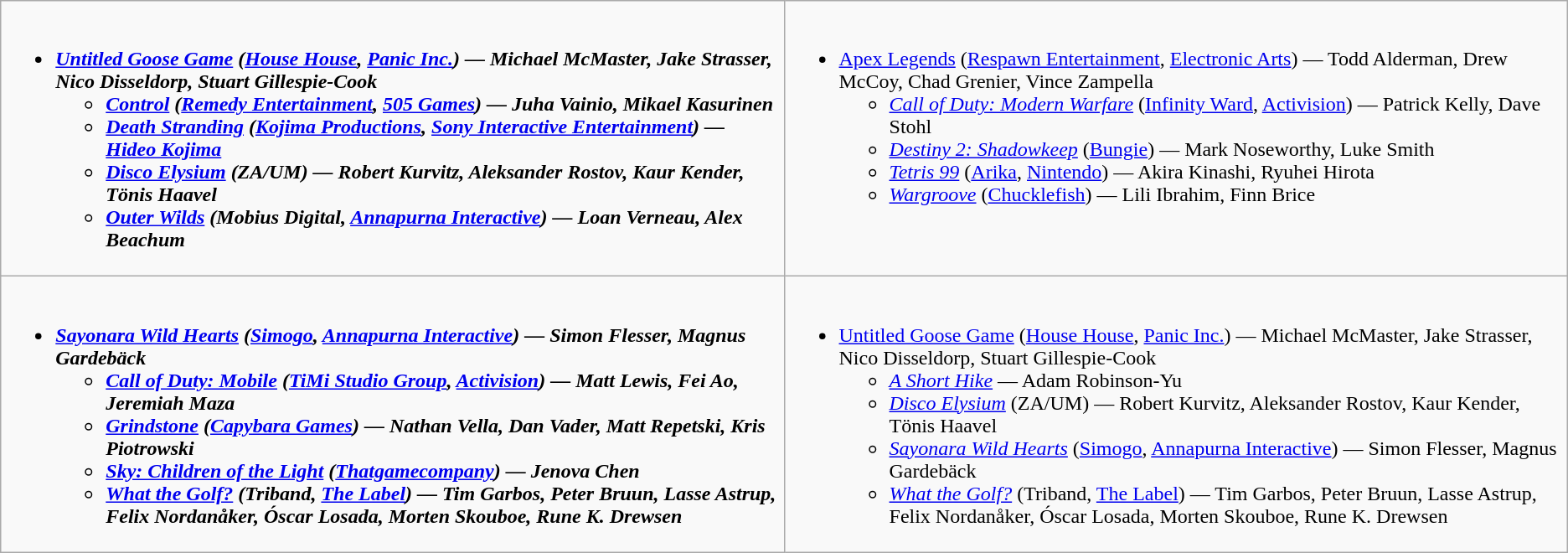<table class="wikitable">
<tr>
<td valign="top" width="50%"><br><ul><li><strong><em><a href='#'>Untitled Goose Game</a><em> (<a href='#'>House House</a>, <a href='#'>Panic Inc.</a>) — Michael McMaster, Jake Strasser, Nico Disseldorp, Stuart Gillespie-Cook<strong><ul><li></em><a href='#'>Control</a><em> (<a href='#'>Remedy Entertainment</a>, <a href='#'>505 Games</a>) — Juha Vainio, Mikael Kasurinen</li><li></em><a href='#'>Death Stranding</a><em> (<a href='#'>Kojima Productions</a>, <a href='#'>Sony Interactive Entertainment</a>) — <a href='#'>Hideo Kojima</a></li><li></em><a href='#'>Disco Elysium</a><em> (ZA/UM) — Robert Kurvitz, Aleksander Rostov, Kaur Kender, Tönis Haavel</li><li></em><a href='#'>Outer Wilds</a><em> (Mobius Digital, <a href='#'>Annapurna Interactive</a>) — Loan Verneau, Alex Beachum</li></ul></li></ul></td>
<td valign="top" width="50%"><br><ul><li></em></strong><a href='#'>Apex Legends</a></em> (<a href='#'>Respawn Entertainment</a>, <a href='#'>Electronic Arts</a>) — Todd Alderman, Drew McCoy, Chad Grenier, Vince Zampella</strong><ul><li><em><a href='#'>Call of Duty: Modern Warfare</a></em> (<a href='#'>Infinity Ward</a>, <a href='#'>Activision</a>) — Patrick Kelly, Dave Stohl</li><li><em><a href='#'>Destiny 2: Shadowkeep</a></em> (<a href='#'>Bungie</a>) — Mark Noseworthy, Luke Smith</li><li><em><a href='#'>Tetris 99</a></em> (<a href='#'>Arika</a>, <a href='#'>Nintendo</a>) — Akira Kinashi, Ryuhei Hirota</li><li><em><a href='#'>Wargroove</a></em> (<a href='#'>Chucklefish</a>) — Lili Ibrahim, Finn Brice</li></ul></li></ul></td>
</tr>
<tr>
<td valign="top" width="50%"><br><ul><li><strong><em><a href='#'>Sayonara Wild Hearts</a><em> (<a href='#'>Simogo</a>, <a href='#'>Annapurna Interactive</a>) — Simon Flesser, Magnus Gardebäck<strong><ul><li></em><a href='#'>Call of Duty: Mobile</a><em> (<a href='#'>TiMi Studio Group</a>, <a href='#'>Activision</a>) — Matt Lewis, Fei Ao, Jeremiah Maza</li><li></em><a href='#'>Grindstone</a><em> (<a href='#'>Capybara Games</a>) — Nathan Vella, Dan Vader, Matt Repetski, Kris Piotrowski</li><li></em><a href='#'>Sky: Children of the Light</a><em> (<a href='#'>Thatgamecompany</a>) — Jenova Chen</li><li></em><a href='#'>What the Golf?</a><em> (Triband, <a href='#'>The Label</a>) — Tim Garbos, Peter Bruun, Lasse Astrup, Felix Nordanåker, Óscar Losada, Morten Skouboe, Rune K. Drewsen</li></ul></li></ul></td>
<td valign="top" width="50%"><br><ul><li></em></strong><a href='#'>Untitled Goose Game</a></em> (<a href='#'>House House</a>, <a href='#'>Panic Inc.</a>) — Michael McMaster, Jake Strasser, Nico Disseldorp, Stuart Gillespie-Cook</strong><ul><li><em><a href='#'>A Short Hike</a></em> — Adam Robinson-Yu</li><li><em><a href='#'>Disco Elysium</a></em> (ZA/UM) — Robert Kurvitz, Aleksander Rostov, Kaur Kender, Tönis Haavel</li><li><em><a href='#'>Sayonara Wild Hearts</a></em> (<a href='#'>Simogo</a>, <a href='#'>Annapurna Interactive</a>) — Simon Flesser, Magnus Gardebäck</li><li><em><a href='#'>What the Golf?</a></em> (Triband, <a href='#'>The Label</a>) — Tim Garbos, Peter Bruun, Lasse Astrup, Felix Nordanåker, Óscar Losada, Morten Skouboe, Rune K. Drewsen</li></ul></li></ul></td>
</tr>
</table>
